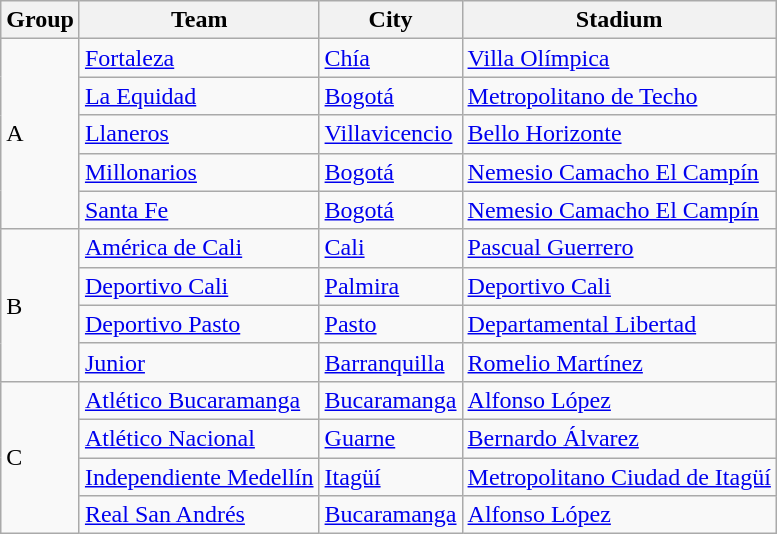<table class="wikitable sortable">
<tr>
<th>Group</th>
<th>Team</th>
<th>City</th>
<th>Stadium</th>
</tr>
<tr>
<td rowspan="5">A</td>
<td><a href='#'>Fortaleza</a></td>
<td><a href='#'>Chía</a></td>
<td><a href='#'>Villa Olímpica</a></td>
</tr>
<tr>
<td><a href='#'>La Equidad</a></td>
<td><a href='#'>Bogotá</a></td>
<td><a href='#'>Metropolitano de Techo</a></td>
</tr>
<tr>
<td><a href='#'>Llaneros</a></td>
<td><a href='#'>Villavicencio</a></td>
<td><a href='#'>Bello Horizonte</a></td>
</tr>
<tr>
<td><a href='#'>Millonarios</a></td>
<td><a href='#'>Bogotá</a></td>
<td><a href='#'>Nemesio Camacho El Campín</a></td>
</tr>
<tr>
<td><a href='#'>Santa Fe</a></td>
<td><a href='#'>Bogotá</a></td>
<td><a href='#'>Nemesio Camacho El Campín</a></td>
</tr>
<tr>
<td rowspan="4">B</td>
<td><a href='#'>América de Cali</a></td>
<td><a href='#'>Cali</a></td>
<td><a href='#'>Pascual Guerrero</a></td>
</tr>
<tr>
<td><a href='#'>Deportivo Cali</a></td>
<td><a href='#'>Palmira</a></td>
<td><a href='#'>Deportivo Cali</a></td>
</tr>
<tr>
<td><a href='#'>Deportivo Pasto</a></td>
<td><a href='#'>Pasto</a></td>
<td><a href='#'>Departamental Libertad</a></td>
</tr>
<tr>
<td><a href='#'>Junior</a></td>
<td><a href='#'>Barranquilla</a></td>
<td><a href='#'>Romelio Martínez</a></td>
</tr>
<tr>
<td rowspan="4">C</td>
<td><a href='#'>Atlético Bucaramanga</a></td>
<td><a href='#'>Bucaramanga</a></td>
<td><a href='#'>Alfonso López</a></td>
</tr>
<tr>
<td><a href='#'>Atlético Nacional</a></td>
<td><a href='#'>Guarne</a></td>
<td><a href='#'>Bernardo Álvarez</a></td>
</tr>
<tr>
<td><a href='#'>Independiente Medellín</a></td>
<td><a href='#'>Itagüí</a></td>
<td><a href='#'>Metropolitano Ciudad de Itagüí</a></td>
</tr>
<tr>
<td><a href='#'>Real San Andrés</a></td>
<td><a href='#'>Bucaramanga</a></td>
<td><a href='#'>Alfonso López</a></td>
</tr>
</table>
